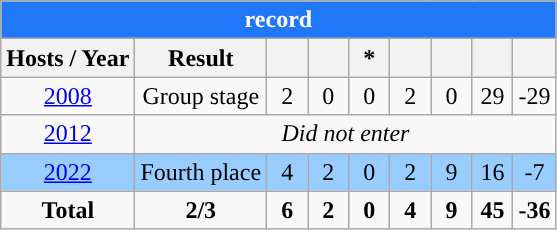<table class="wikitable mw-collapsible" style="text-align: center;font-size:100%;">
<tr>
<th colspan="9" style="background: #2077F8; color: white;"><a href='#'></a> record</th>
</tr>
<tr>
<th>Hosts / Year</th>
<th>Result</th>
<th width=20></th>
<th width=20></th>
<th width=20>*</th>
<th width=20></th>
<th width=20></th>
<th width=20></th>
<th width=20></th>
</tr>
<tr>
<td> <a href='#'>2008</a></td>
<td>Group stage</td>
<td>2</td>
<td>0</td>
<td>0</td>
<td>2</td>
<td>0</td>
<td>29</td>
<td>-29</td>
</tr>
<tr>
<td> <a href='#'>2012</a></td>
<td colspan=8><em>Did not enter</em></td>
</tr>
<tr style="background:#9acdff;">
<td> <a href='#'>2022</a></td>
<td>Fourth place</td>
<td>4</td>
<td>2</td>
<td>0</td>
<td>2</td>
<td>9</td>
<td>16</td>
<td>-7</td>
</tr>
<tr>
<td><strong>Total</strong></td>
<td><strong>2/3</strong></td>
<td><strong>6</strong></td>
<td><strong>2</strong></td>
<td><strong>0</strong></td>
<td><strong>4</strong></td>
<td><strong>9</strong></td>
<td><strong>45</strong></td>
<td><strong>-36</strong></td>
</tr>
</table>
